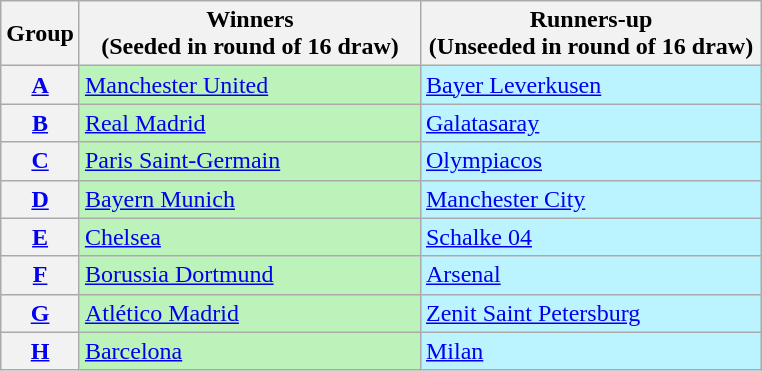<table class="wikitable">
<tr>
<th>Group</th>
<th width=220>Winners<br>(Seeded in round of 16 draw)</th>
<th width=220>Runners-up<br>(Unseeded in round of 16 draw)</th>
</tr>
<tr>
<th><a href='#'>A</a></th>
<td bgcolor=#BBF3BB> <a href='#'>Manchester United</a></td>
<td bgcolor=#BBF3FF> <a href='#'>Bayer Leverkusen</a></td>
</tr>
<tr>
<th><a href='#'>B</a></th>
<td bgcolor=#BBF3BB> <a href='#'>Real Madrid</a></td>
<td bgcolor=#BBF3FF> <a href='#'>Galatasaray</a></td>
</tr>
<tr>
<th><a href='#'>C</a></th>
<td bgcolor=#BBF3BB> <a href='#'>Paris Saint-Germain</a></td>
<td bgcolor=#BBF3FF> <a href='#'>Olympiacos</a></td>
</tr>
<tr>
<th><a href='#'>D</a></th>
<td bgcolor=#BBF3BB> <a href='#'>Bayern Munich</a></td>
<td bgcolor=#BBF3FF> <a href='#'>Manchester City</a></td>
</tr>
<tr>
<th><a href='#'>E</a></th>
<td bgcolor=#BBF3BB> <a href='#'>Chelsea</a></td>
<td bgcolor=#BBF3FF> <a href='#'>Schalke 04</a></td>
</tr>
<tr>
<th><a href='#'>F</a></th>
<td bgcolor=#BBF3BB> <a href='#'>Borussia Dortmund</a></td>
<td bgcolor=#BBF3FF> <a href='#'>Arsenal</a></td>
</tr>
<tr>
<th><a href='#'>G</a></th>
<td bgcolor=#BBF3BB> <a href='#'>Atlético Madrid</a></td>
<td bgcolor=#BBF3FF> <a href='#'>Zenit Saint Petersburg</a></td>
</tr>
<tr>
<th><a href='#'>H</a></th>
<td bgcolor=#BBF3BB> <a href='#'>Barcelona</a></td>
<td bgcolor=#BBF3FF> <a href='#'>Milan</a></td>
</tr>
</table>
